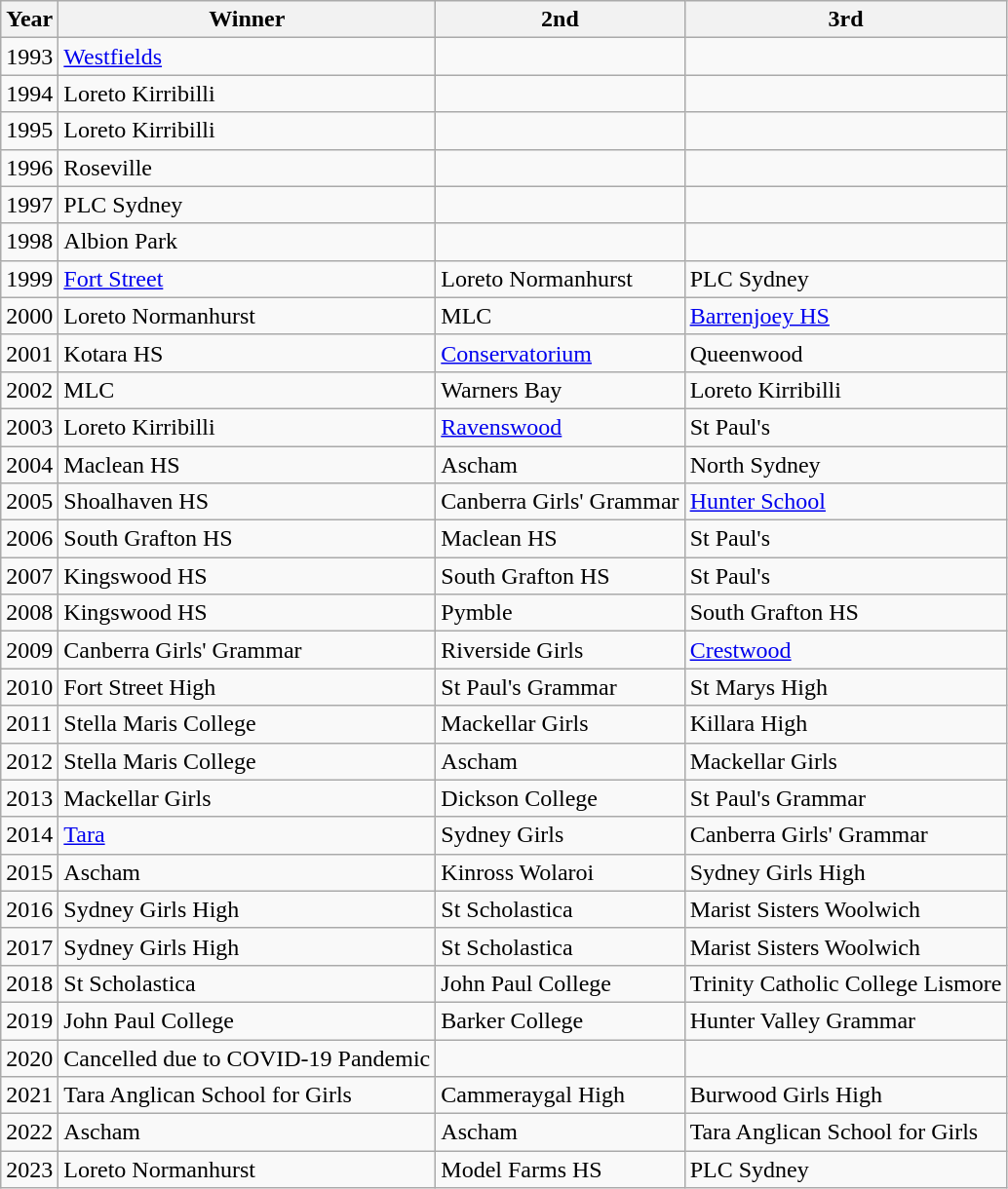<table class="wikitable">
<tr>
<th>Year</th>
<th>Winner</th>
<th>2nd</th>
<th>3rd</th>
</tr>
<tr>
<td>1993</td>
<td><a href='#'>Westfields</a></td>
<td></td>
<td></td>
</tr>
<tr>
<td>1994</td>
<td>Loreto Kirribilli</td>
<td></td>
<td></td>
</tr>
<tr>
<td>1995</td>
<td>Loreto Kirribilli</td>
<td></td>
<td></td>
</tr>
<tr>
<td>1996</td>
<td>Roseville</td>
<td></td>
<td></td>
</tr>
<tr>
<td>1997</td>
<td>PLC Sydney</td>
<td></td>
<td></td>
</tr>
<tr>
<td>1998</td>
<td>Albion Park</td>
<td></td>
<td></td>
</tr>
<tr>
<td>1999</td>
<td><a href='#'>Fort Street</a></td>
<td>Loreto Normanhurst</td>
<td>PLC Sydney</td>
</tr>
<tr>
<td>2000</td>
<td>Loreto Normanhurst</td>
<td>MLC</td>
<td><a href='#'>Barrenjoey HS</a></td>
</tr>
<tr>
<td>2001</td>
<td>Kotara HS</td>
<td><a href='#'>Conservatorium</a></td>
<td>Queenwood</td>
</tr>
<tr>
<td>2002</td>
<td>MLC</td>
<td>Warners Bay</td>
<td>Loreto Kirribilli</td>
</tr>
<tr>
<td>2003</td>
<td>Loreto Kirribilli</td>
<td><a href='#'>Ravenswood</a></td>
<td>St Paul's</td>
</tr>
<tr>
<td>2004</td>
<td>Maclean HS</td>
<td>Ascham</td>
<td>North Sydney</td>
</tr>
<tr>
<td>2005</td>
<td>Shoalhaven HS</td>
<td>Canberra Girls' Grammar</td>
<td><a href='#'>Hunter School</a></td>
</tr>
<tr>
<td>2006</td>
<td>South Grafton HS</td>
<td>Maclean HS</td>
<td>St Paul's</td>
</tr>
<tr>
<td>2007</td>
<td>Kingswood HS</td>
<td>South Grafton HS</td>
<td>St Paul's</td>
</tr>
<tr>
<td>2008</td>
<td>Kingswood HS</td>
<td>Pymble</td>
<td>South Grafton HS</td>
</tr>
<tr>
<td>2009</td>
<td>Canberra Girls' Grammar</td>
<td>Riverside Girls</td>
<td><a href='#'>Crestwood</a></td>
</tr>
<tr>
<td>2010</td>
<td>Fort Street High</td>
<td>St Paul's Grammar</td>
<td>St Marys High</td>
</tr>
<tr>
<td>2011</td>
<td>Stella Maris College</td>
<td>Mackellar Girls</td>
<td>Killara High</td>
</tr>
<tr>
<td>2012</td>
<td>Stella Maris College</td>
<td>Ascham</td>
<td>Mackellar Girls</td>
</tr>
<tr>
<td>2013</td>
<td>Mackellar Girls</td>
<td>Dickson College</td>
<td>St Paul's Grammar</td>
</tr>
<tr>
<td>2014</td>
<td><a href='#'>Tara</a></td>
<td>Sydney Girls</td>
<td>Canberra Girls' Grammar</td>
</tr>
<tr>
<td>2015</td>
<td>Ascham</td>
<td>Kinross Wolaroi</td>
<td>Sydney Girls High</td>
</tr>
<tr>
<td>2016</td>
<td>Sydney Girls High</td>
<td>St Scholastica</td>
<td>Marist Sisters Woolwich</td>
</tr>
<tr>
<td>2017</td>
<td>Sydney Girls High</td>
<td>St Scholastica</td>
<td>Marist Sisters Woolwich</td>
</tr>
<tr>
<td>2018</td>
<td>St Scholastica</td>
<td>John Paul College</td>
<td>Trinity Catholic College Lismore</td>
</tr>
<tr>
<td>2019</td>
<td>John Paul College</td>
<td>Barker College</td>
<td>Hunter Valley Grammar</td>
</tr>
<tr>
<td>2020</td>
<td>Cancelled due to COVID-19 Pandemic</td>
<td></td>
<td></td>
</tr>
<tr>
<td>2021</td>
<td>Tara Anglican School for Girls</td>
<td>Cammeraygal High</td>
<td>Burwood Girls High</td>
</tr>
<tr>
<td>2022</td>
<td>Ascham</td>
<td>Ascham</td>
<td>Tara Anglican School for Girls</td>
</tr>
<tr>
<td>2023</td>
<td>Loreto Normanhurst</td>
<td>Model Farms HS</td>
<td>PLC Sydney</td>
</tr>
</table>
